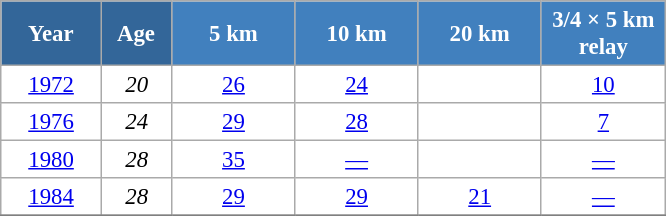<table class="wikitable" style="font-size:95%; text-align:center; border:grey solid 1px; border-collapse:collapse; background:#ffffff;">
<tr>
<th style="background-color:#369; color:white; width:60px;"> Year </th>
<th style="background-color:#369; color:white; width:40px;"> Age </th>
<th style="background-color:#4180be; color:white; width:75px;"> 5 km </th>
<th style="background-color:#4180be; color:white; width:75px;"> 10 km </th>
<th style="background-color:#4180be; color:white; width:75px;"> 20 km </th>
<th style="background-color:#4180be; color:white; width:75px;"> 3/4 × 5 km <br> relay </th>
</tr>
<tr>
<td><a href='#'>1972</a></td>
<td><em>20</em></td>
<td><a href='#'>26</a></td>
<td><a href='#'>24</a></td>
<td></td>
<td><a href='#'>10</a></td>
</tr>
<tr>
<td><a href='#'>1976</a></td>
<td><em>24</em></td>
<td><a href='#'>29</a></td>
<td><a href='#'>28</a></td>
<td></td>
<td><a href='#'>7</a></td>
</tr>
<tr>
<td><a href='#'>1980</a></td>
<td><em>28</em></td>
<td><a href='#'>35</a></td>
<td><a href='#'>—</a></td>
<td></td>
<td><a href='#'>—</a></td>
</tr>
<tr>
<td><a href='#'>1984</a></td>
<td><em>28</em></td>
<td><a href='#'>29</a></td>
<td><a href='#'>29</a></td>
<td><a href='#'>21</a></td>
<td><a href='#'>—</a></td>
</tr>
<tr>
</tr>
</table>
